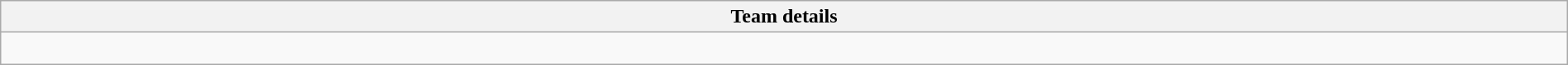<table class="wikitable collapsible collapsed" style="width:100%">
<tr>
<th>Team details</th>
</tr>
<tr>
<td><br></td>
</tr>
</table>
